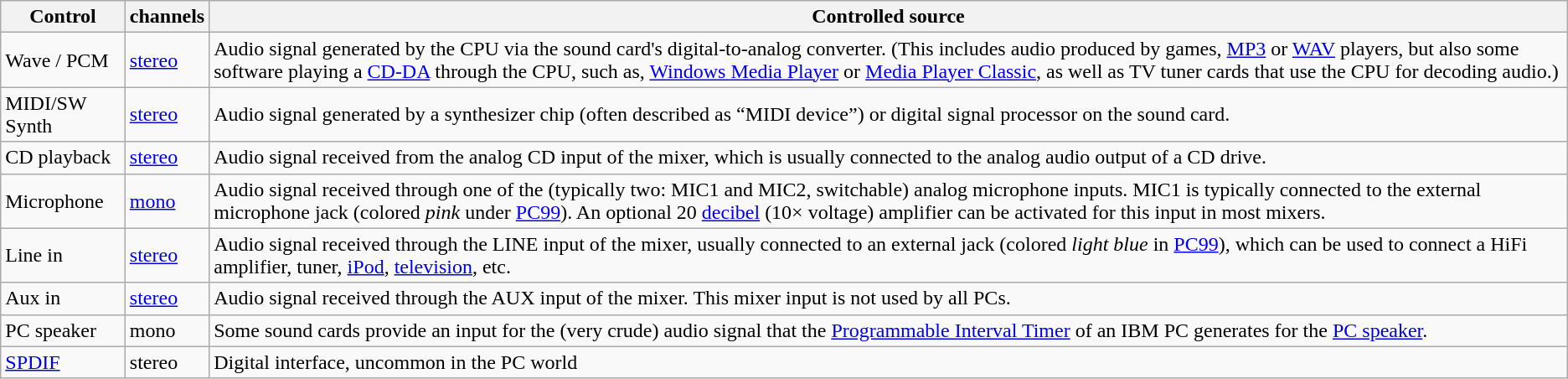<table class="wikitable">
<tr>
<th>Control</th>
<th>channels</th>
<th>Controlled source</th>
</tr>
<tr>
<td>Wave / PCM</td>
<td><a href='#'>stereo</a></td>
<td>Audio signal generated by the CPU via the sound card's digital-to-analog converter. (This includes audio produced by games, <a href='#'>MP3</a> or <a href='#'>WAV</a> players, but also some software playing a <a href='#'>CD-DA</a> through the CPU, such as, <a href='#'>Windows Media Player</a> or <a href='#'>Media Player Classic</a>, as well as TV tuner cards that use the CPU for decoding audio.)</td>
</tr>
<tr>
<td>MIDI/SW Synth</td>
<td><a href='#'>stereo</a></td>
<td>Audio signal generated by a synthesizer chip (often described as “MIDI device”) or digital signal processor on the sound card.</td>
</tr>
<tr>
<td>CD playback</td>
<td><a href='#'>stereo</a></td>
<td>Audio signal received from the analog CD input of the mixer, which is usually connected to the analog audio output of a CD drive.</td>
</tr>
<tr>
<td>Microphone</td>
<td><a href='#'>mono</a></td>
<td>Audio signal received through one of the (typically two: MIC1 and MIC2, switchable) analog microphone inputs. MIC1 is typically connected to the external microphone jack (colored <em>pink</em> under <a href='#'>PC99</a>). An optional 20 <a href='#'>decibel</a> (10× voltage) amplifier can be activated for this input in most mixers.</td>
</tr>
<tr>
<td>Line in</td>
<td><a href='#'>stereo</a></td>
<td>Audio signal received through the LINE input of the mixer, usually connected to an external jack (colored <em>light blue</em> in <a href='#'>PC99</a>), which can be used to connect a HiFi amplifier, tuner, <a href='#'>iPod</a>, <a href='#'>television</a>, etc.</td>
</tr>
<tr>
<td>Aux in</td>
<td><a href='#'>stereo</a></td>
<td>Audio signal received through the AUX input of the mixer. This mixer input is not used by all PCs.</td>
</tr>
<tr>
<td>PC speaker</td>
<td>mono</td>
<td>Some sound cards provide an input for the (very crude) audio signal that the <a href='#'>Programmable Interval Timer</a> of an IBM PC generates for the <a href='#'>PC speaker</a>.</td>
</tr>
<tr>
<td><a href='#'>SPDIF</a></td>
<td>stereo</td>
<td>Digital interface, uncommon in the PC world</td>
</tr>
</table>
